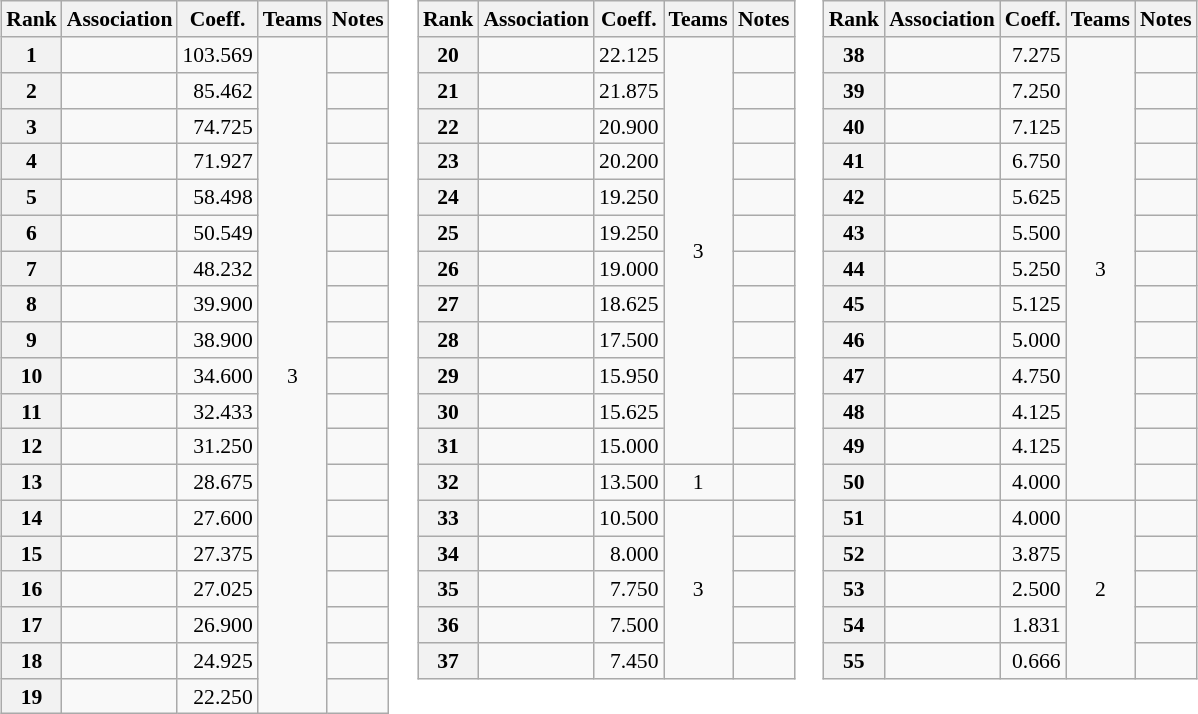<table>
<tr valign=top style="font-size:90%">
<td><br><table class="wikitable">
<tr>
<th>Rank</th>
<th>Association</th>
<th>Coeff.</th>
<th>Teams</th>
<th>Notes</th>
</tr>
<tr>
<th>1</th>
<td></td>
<td align=right>103.569</td>
<td align=center rowspan=19>3</td>
<td></td>
</tr>
<tr>
<th>2</th>
<td></td>
<td align=right>85.462</td>
<td></td>
</tr>
<tr>
<th>3</th>
<td></td>
<td align=right>74.725</td>
<td></td>
</tr>
<tr>
<th>4</th>
<td></td>
<td align=right>71.927</td>
<td></td>
</tr>
<tr>
<th>5</th>
<td></td>
<td align=right>58.498</td>
<td></td>
</tr>
<tr>
<th>6</th>
<td></td>
<td align=right>50.549</td>
<td></td>
</tr>
<tr>
<th>7</th>
<td></td>
<td align=right>48.232</td>
<td></td>
</tr>
<tr>
<th>8</th>
<td></td>
<td align=right>39.900</td>
<td></td>
</tr>
<tr>
<th>9</th>
<td></td>
<td align=right>38.900</td>
<td></td>
</tr>
<tr>
<th>10</th>
<td></td>
<td align=right>34.600</td>
<td></td>
</tr>
<tr>
<th>11</th>
<td></td>
<td align=right>32.433</td>
<td></td>
</tr>
<tr>
<th>12</th>
<td></td>
<td align=right>31.250</td>
<td></td>
</tr>
<tr>
<th>13</th>
<td></td>
<td align=right>28.675</td>
<td></td>
</tr>
<tr>
<th>14</th>
<td></td>
<td align=right>27.600</td>
<td></td>
</tr>
<tr>
<th>15</th>
<td></td>
<td align=right>27.375</td>
<td></td>
</tr>
<tr>
<th>16</th>
<td></td>
<td align=right>27.025</td>
<td></td>
</tr>
<tr>
<th>17</th>
<td></td>
<td align=right>26.900</td>
<td></td>
</tr>
<tr>
<th>18</th>
<td></td>
<td align=right>24.925</td>
<td></td>
</tr>
<tr>
<th>19</th>
<td></td>
<td align=right>22.250</td>
<td></td>
</tr>
</table>
</td>
<td><br><table class="wikitable">
<tr>
<th>Rank</th>
<th>Association</th>
<th>Coeff.</th>
<th>Teams</th>
<th>Notes</th>
</tr>
<tr>
<th>20</th>
<td></td>
<td align=right>22.125</td>
<td align=center rowspan=12>3</td>
<td></td>
</tr>
<tr>
<th>21</th>
<td></td>
<td align=right>21.875</td>
<td></td>
</tr>
<tr>
<th>22</th>
<td></td>
<td align=right>20.900</td>
<td></td>
</tr>
<tr>
<th>23</th>
<td></td>
<td align=right>20.200</td>
<td></td>
</tr>
<tr>
<th>24</th>
<td></td>
<td align=right>19.250</td>
<td></td>
</tr>
<tr>
<th>25</th>
<td></td>
<td align=right>19.250</td>
<td></td>
</tr>
<tr>
<th>26</th>
<td></td>
<td align=right>19.000</td>
<td></td>
</tr>
<tr>
<th>27</th>
<td></td>
<td align=right>18.625</td>
<td></td>
</tr>
<tr>
<th>28</th>
<td></td>
<td align=right>17.500</td>
<td></td>
</tr>
<tr>
<th>29</th>
<td></td>
<td align=right>15.950</td>
<td></td>
</tr>
<tr>
<th>30</th>
<td></td>
<td align=right>15.625</td>
<td></td>
</tr>
<tr>
<th>31</th>
<td></td>
<td align=right>15.000</td>
<td></td>
</tr>
<tr>
<th>32</th>
<td></td>
<td align=right>13.500</td>
<td align=center>1</td>
<td></td>
</tr>
<tr>
<th>33</th>
<td></td>
<td align=right>10.500</td>
<td align=center rowspan=5>3</td>
<td></td>
</tr>
<tr>
<th>34</th>
<td></td>
<td align=right>8.000</td>
<td></td>
</tr>
<tr>
<th>35</th>
<td></td>
<td align=right>7.750</td>
<td></td>
</tr>
<tr>
<th>36</th>
<td></td>
<td align=right>7.500</td>
<td></td>
</tr>
<tr>
<th>37</th>
<td></td>
<td align=right>7.450</td>
<td></td>
</tr>
</table>
</td>
<td><br><table class="wikitable">
<tr>
<th>Rank</th>
<th>Association</th>
<th>Coeff.</th>
<th>Teams</th>
<th>Notes</th>
</tr>
<tr>
<th>38</th>
<td></td>
<td align=right>7.275</td>
<td align=center rowspan=13>3</td>
<td></td>
</tr>
<tr>
<th>39</th>
<td></td>
<td align=right>7.250</td>
<td></td>
</tr>
<tr>
<th>40</th>
<td></td>
<td align=right>7.125</td>
<td></td>
</tr>
<tr>
<th>41</th>
<td></td>
<td align=right>6.750</td>
<td></td>
</tr>
<tr>
<th>42</th>
<td></td>
<td align=right>5.625</td>
<td></td>
</tr>
<tr>
<th>43</th>
<td></td>
<td align=right>5.500</td>
<td></td>
</tr>
<tr>
<th>44</th>
<td></td>
<td align=right>5.250</td>
<td></td>
</tr>
<tr>
<th>45</th>
<td></td>
<td align=right>5.125</td>
<td></td>
</tr>
<tr>
<th>46</th>
<td></td>
<td align=right>5.000</td>
<td></td>
</tr>
<tr>
<th>47</th>
<td></td>
<td align=right>4.750</td>
<td></td>
</tr>
<tr>
<th>48</th>
<td></td>
<td align=right>4.125</td>
<td></td>
</tr>
<tr>
<th>49</th>
<td></td>
<td align=right>4.125</td>
<td></td>
</tr>
<tr>
<th>50</th>
<td></td>
<td align=right>4.000</td>
<td></td>
</tr>
<tr>
<th>51</th>
<td></td>
<td align=right>4.000</td>
<td align=center rowspan=5>2</td>
<td></td>
</tr>
<tr>
<th>52</th>
<td></td>
<td align=right>3.875</td>
<td></td>
</tr>
<tr>
<th>53</th>
<td></td>
<td align=right>2.500</td>
<td></td>
</tr>
<tr>
<th>54</th>
<td></td>
<td align=right>1.831</td>
<td></td>
</tr>
<tr>
<th>55</th>
<td></td>
<td align=right>0.666</td>
<td></td>
</tr>
</table>
</td>
</tr>
</table>
